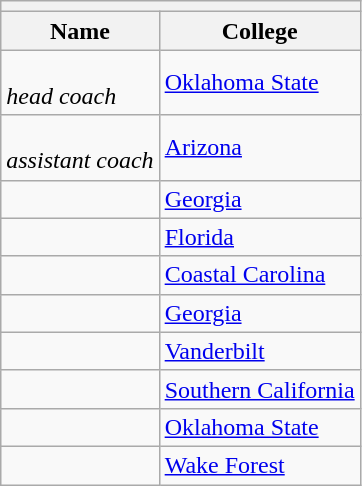<table class="wikitable sortable">
<tr>
<th colspan=2></th>
</tr>
<tr>
<th>Name</th>
<th>College</th>
</tr>
<tr>
<td><br><em>head coach</em></td>
<td><a href='#'>Oklahoma State</a></td>
</tr>
<tr>
<td><br><em>assistant coach</em></td>
<td><a href='#'>Arizona</a></td>
</tr>
<tr>
<td></td>
<td><a href='#'>Georgia</a></td>
</tr>
<tr>
<td></td>
<td><a href='#'>Florida</a></td>
</tr>
<tr>
<td></td>
<td><a href='#'>Coastal Carolina</a></td>
</tr>
<tr>
<td></td>
<td><a href='#'>Georgia</a></td>
</tr>
<tr>
<td></td>
<td><a href='#'>Vanderbilt</a></td>
</tr>
<tr>
<td></td>
<td><a href='#'>Southern California</a></td>
</tr>
<tr>
<td></td>
<td><a href='#'>Oklahoma State</a></td>
</tr>
<tr>
<td></td>
<td><a href='#'>Wake Forest</a></td>
</tr>
</table>
